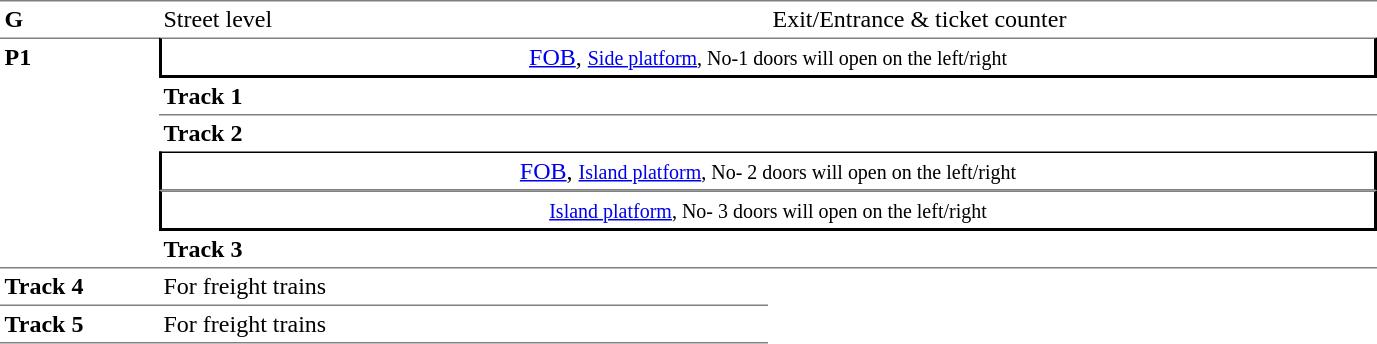<table table border=0 cellspacing=0 cellpadding=3>
<tr>
<td style="border-top:solid 1px gray;" width=50 valign=top><strong>G</strong></td>
<td style="border-top:solid 1px gray;" width=100 valign=top>Street level</td>
<td style="border-top:solid 1px gray;" width=400 valign=top>Exit/Entrance & ticket counter</td>
</tr>
<tr>
<td style="border-top:solid 1px gray;border-bottom:solid 1px gray;" width=50 rowspan=6 valign=top><strong>P1</strong></td>
<td style="border-top:solid 1px gray;border-right:solid 2px black;border-left:solid 2px black;border-bottom:solid 2px black;text-align:center;" colspan=2><a href='#'>FOB</a>, <small><a href='#'>Side platform</a>, No-1 doors will open on the left/right</small></td>
</tr>
<tr>
<td style="border-bottom:solid 1px gray;" width=100><strong>Track 1</strong></td>
<td style="border-bottom:solid 1px gray;" width=400></td>
</tr>
<tr>
<td><strong>Track 2</strong></td>
<td></td>
</tr>
<tr>
<td style="border-top:solid 1px black;border-right:solid 2px black;border-left:solid 2px black;border-bottom:solid 1px gray;text-align:center;" colspan=2><a href='#'>FOB</a>, <small><a href='#'>Island platform</a>, No- 2 doors will open on the left/right</small></td>
</tr>
<tr>
<td style="border-top:solid 1px gray;border-right:solid 2px black;border-left:solid 2px black;border-bottom:solid 2px black;text-align:center;" colspan=2><small><a href='#'>Island platform</a>, No- 3 doors will open on the left/right</small></td>
</tr>
<tr>
<td style="border-bottom:solid 1px gray;" width=100><strong>Track 3</strong></td>
<td style="border-bottom:solid 1px gray;" width=400></td>
</tr>
<tr>
<td style="border-bottom:solid 1px gray;" width=100><strong>Track 4</strong></td>
<td style="border-bottom:solid 1px gray;" width=400>For freight trains</td>
</tr>
<tr>
<td style="border-bottom:solid 1px gray;" width=100><strong>Track 5</strong></td>
<td style="border-bottom:solid 1px gray;" width=400>For freight trains</td>
</tr>
</table>
